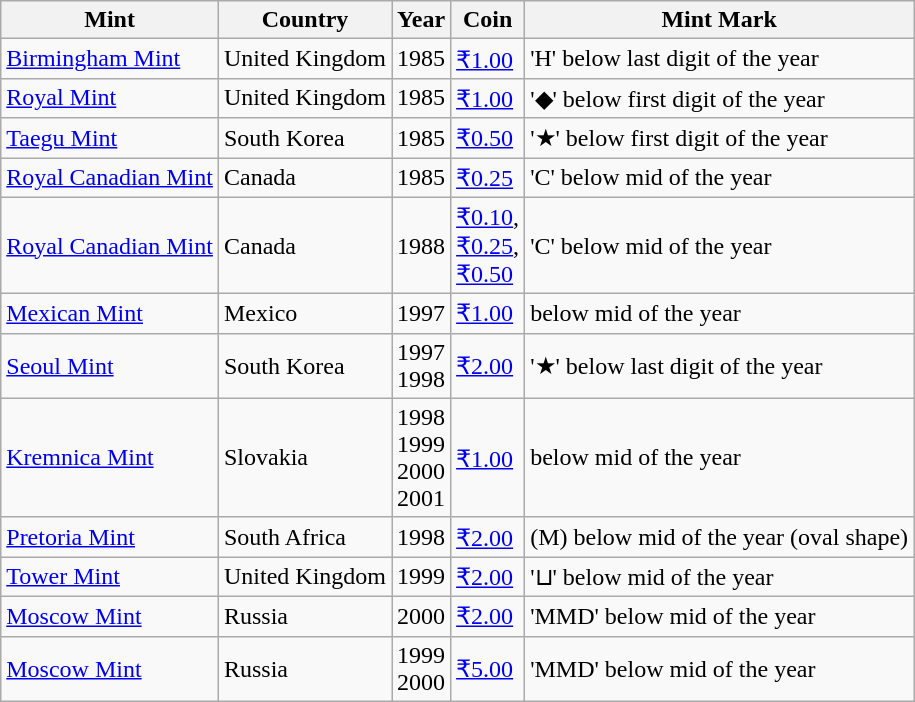<table class="wikitable">
<tr>
<th>Mint</th>
<th>Country</th>
<th>Year</th>
<th>Coin</th>
<th>Mint Mark</th>
</tr>
<tr>
<td><a href='#'>Birmingham Mint</a></td>
<td>United Kingdom</td>
<td>1985</td>
<td><a href='#'>₹1.00</a></td>
<td>'H' below last digit of the year</td>
</tr>
<tr>
<td><a href='#'>Royal Mint</a></td>
<td>United Kingdom</td>
<td>1985</td>
<td><a href='#'>₹1.00</a></td>
<td>'◆' below first digit of the year</td>
</tr>
<tr>
<td><a href='#'>Taegu Mint</a></td>
<td>South Korea</td>
<td>1985</td>
<td><a href='#'>₹0.50</a></td>
<td>'★' below first digit of the year</td>
</tr>
<tr>
<td><a href='#'>Royal Canadian Mint</a></td>
<td>Canada</td>
<td>1985</td>
<td><a href='#'>₹0.25</a></td>
<td>'C' below mid of the year</td>
</tr>
<tr>
<td><a href='#'>Royal Canadian Mint</a></td>
<td>Canada</td>
<td>1988</td>
<td><a href='#'>₹0.10</a>,<br><a href='#'>₹0.25</a>,<br><a href='#'>₹0.50</a></td>
<td>'C' below mid of the year</td>
</tr>
<tr>
<td><a href='#'>Mexican Mint</a></td>
<td>Mexico</td>
<td>1997</td>
<td><a href='#'>₹1.00</a></td>
<td>below mid of the year</td>
</tr>
<tr>
<td><a href='#'>Seoul Mint</a></td>
<td>South Korea</td>
<td>1997<br>1998</td>
<td><a href='#'>₹2.00</a></td>
<td>'★' below last digit of the year</td>
</tr>
<tr>
<td><a href='#'>Kremnica Mint</a></td>
<td>Slovakia</td>
<td>1998<br>1999<br>2000<br>2001</td>
<td><a href='#'>₹1.00</a></td>
<td> below mid of the year</td>
</tr>
<tr>
<td><a href='#'>Pretoria Mint</a></td>
<td>South Africa</td>
<td>1998</td>
<td><a href='#'>₹2.00</a></td>
<td>(M) below mid of the year (oval shape)</td>
</tr>
<tr>
<td><a href='#'>Tower Mint</a></td>
<td>United Kingdom</td>
<td>1999</td>
<td><a href='#'>₹2.00</a></td>
<td>'⊔' below mid of the year</td>
</tr>
<tr>
<td><a href='#'>Moscow Mint</a></td>
<td>Russia</td>
<td>2000</td>
<td><a href='#'>₹2.00</a></td>
<td>'MMD' below mid of the year</td>
</tr>
<tr>
<td><a href='#'>Moscow Mint</a></td>
<td>Russia</td>
<td>1999<br>2000</td>
<td><a href='#'>₹5.00</a></td>
<td>'MMD' below mid of the year</td>
</tr>
</table>
